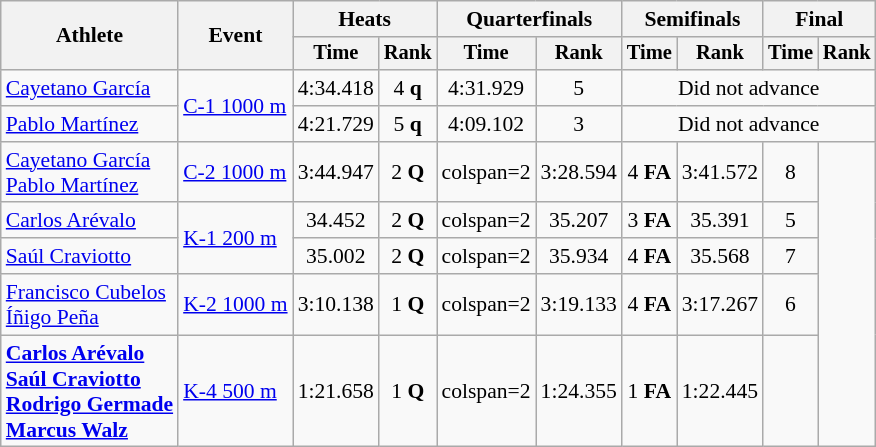<table class=wikitable style="font-size:90%">
<tr>
<th rowspan="2">Athlete</th>
<th rowspan="2">Event</th>
<th colspan=2>Heats</th>
<th colspan=2>Quarterfinals</th>
<th colspan=2>Semifinals</th>
<th colspan=2>Final</th>
</tr>
<tr style="font-size:95%">
<th>Time</th>
<th>Rank</th>
<th>Time</th>
<th>Rank</th>
<th>Time</th>
<th>Rank</th>
<th>Time</th>
<th>Rank</th>
</tr>
<tr align=center>
<td align=left><a href='#'>Cayetano García</a></td>
<td align=left rowspan=2><a href='#'>C-1 1000 m</a></td>
<td>4:34.418</td>
<td>4 <strong>q</strong></td>
<td>4:31.929</td>
<td>5</td>
<td colspan="4">Did not advance</td>
</tr>
<tr align=center>
<td align=left><a href='#'>Pablo Martínez</a></td>
<td>4:21.729</td>
<td>5 <strong>q</strong></td>
<td>4:09.102</td>
<td>3</td>
<td colspan="4">Did not advance</td>
</tr>
<tr align=center>
<td align=left><a href='#'>Cayetano García</a><br><a href='#'>Pablo Martínez</a></td>
<td align=left><a href='#'>C-2 1000 m</a></td>
<td>3:44.947</td>
<td>2 <strong>Q</strong></td>
<td>colspan=2 </td>
<td>3:28.594</td>
<td>4 <strong>FA</strong></td>
<td>3:41.572</td>
<td>8</td>
</tr>
<tr align=center>
<td align=left><a href='#'>Carlos Arévalo</a></td>
<td align=left rowspan=2><a href='#'>K-1 200 m</a></td>
<td>34.452</td>
<td>2 <strong>Q</strong></td>
<td>colspan=2 </td>
<td>35.207</td>
<td>3 <strong>FA</strong></td>
<td>35.391</td>
<td>5</td>
</tr>
<tr align=center>
<td align=left><a href='#'>Saúl Craviotto</a></td>
<td>35.002</td>
<td>2 <strong>Q</strong></td>
<td>colspan=2 </td>
<td>35.934</td>
<td>4 <strong>FA</strong></td>
<td>35.568</td>
<td>7</td>
</tr>
<tr align=center>
<td align=left><a href='#'>Francisco Cubelos</a><br><a href='#'>Íñigo Peña</a></td>
<td align=left><a href='#'>K-2 1000 m</a></td>
<td>3:10.138</td>
<td>1 <strong>Q</strong></td>
<td>colspan=2 </td>
<td>3:19.133</td>
<td>4 <strong>FA</strong></td>
<td>3:17.267</td>
<td>6</td>
</tr>
<tr align=center>
<td align=left><strong><a href='#'>Carlos Arévalo</a><br><a href='#'>Saúl Craviotto</a><br><a href='#'>Rodrigo Germade</a><br><a href='#'>Marcus Walz</a></strong></td>
<td align=left><a href='#'>K-4 500 m</a></td>
<td>1:21.658</td>
<td>1 <strong>Q</strong></td>
<td>colspan=2 </td>
<td>1:24.355</td>
<td>1 <strong>FA</strong></td>
<td>1:22.445</td>
<td></td>
</tr>
</table>
